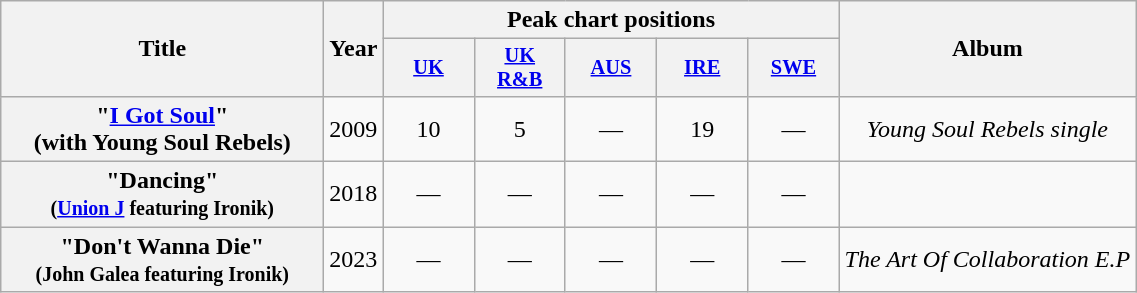<table class="wikitable plainrowheaders" style="text-align:center;">
<tr>
<th scope="col" rowspan="2" style="width:13em;">Title</th>
<th scope="col" rowspan="2">Year</th>
<th scope="col" colspan="5">Peak chart positions</th>
<th scope="col" rowspan="2">Album</th>
</tr>
<tr>
<th scope="col" style="width:4em;font-size:85%;"><a href='#'>UK</a></th>
<th scope="col" style="width:4em;font-size:85%;"><a href='#'>UK<br>R&B</a></th>
<th scope="col" style="width:4em;font-size:85%;"><a href='#'>AUS</a></th>
<th scope="col" style="width:4em;font-size:85%;"><a href='#'>IRE</a></th>
<th scope="col" style="width:4em;font-size:85%;"><a href='#'>SWE</a></th>
</tr>
<tr>
<th scope="row">"<a href='#'>I Got Soul</a>" <br><span>(with Young Soul Rebels)</span></th>
<td>2009</td>
<td>10</td>
<td>5</td>
<td>—</td>
<td>19</td>
<td>—</td>
<td><em>Young Soul Rebels single</em></td>
</tr>
<tr>
<th scope="row">"Dancing"<br><small>(<a href='#'>Union J</a> featuring Ironik)</small></th>
<td>2018</td>
<td>—</td>
<td>—</td>
<td>—</td>
<td>—</td>
<td>—</td>
<td></td>
</tr>
<tr>
<th scope="row">"Don't Wanna Die"<br><small>(John Galea featuring Ironik)</small></th>
<td>2023</td>
<td>—</td>
<td>—</td>
<td>—</td>
<td>—</td>
<td>—</td>
<td><em>The Art Of Collaboration E.P</em></td>
</tr>
</table>
